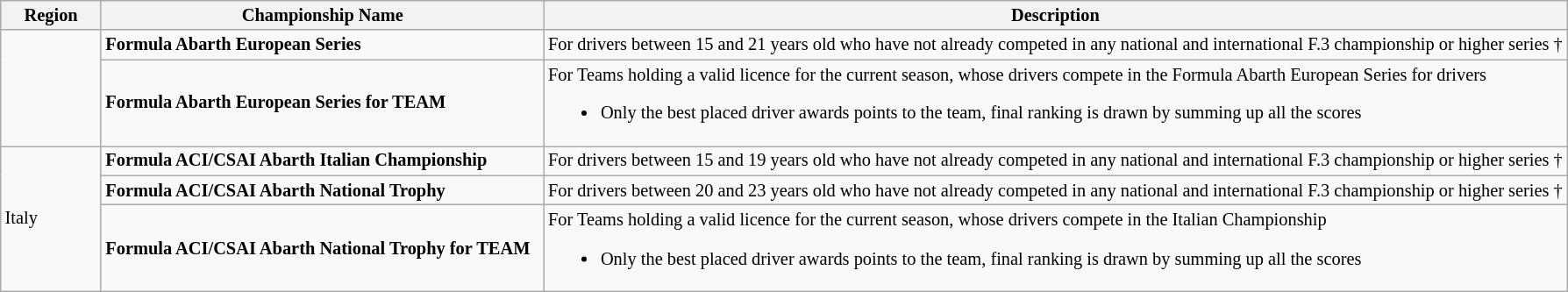<table class="wikitable" style="font-size:85%;">
<tr>
<th width="70pt">Region</th>
<th width="330pt">Championship Name</th>
<th>Description</th>
</tr>
<tr>
<td rowspan="2"></td>
<td><strong>Formula Abarth European Series</strong></td>
<td>For drivers between 15 and 21 years old who have not already competed in any national and international F.3 championship or higher series †</td>
</tr>
<tr>
<td><strong>Formula Abarth European Series for TEAM</strong></td>
<td>For Teams holding a valid licence for the current season, whose drivers compete in the Formula Abarth European Series for drivers<br><ul><li>Only the best placed driver awards points to the team, final ranking is drawn by summing up all the scores</li></ul></td>
</tr>
<tr>
<td rowspan="3">Italy</td>
<td><strong>Formula ACI/CSAI Abarth Italian Championship</strong></td>
<td>For drivers between 15 and 19 years old who have not already competed in any national and international F.3 championship or higher series †</td>
</tr>
<tr>
<td><strong>Formula ACI/CSAI Abarth National Trophy</strong></td>
<td>For drivers between 20 and 23 years old who have not already competed in any national and international F.3 championship or higher series †</td>
</tr>
<tr>
<td><strong>Formula ACI/CSAI Abarth National Trophy for TEAM</strong></td>
<td>For Teams holding a valid licence for the current season, whose drivers compete in the Italian Championship<br><ul><li>Only the best placed driver awards points to the team, final ranking is drawn by summing up all the scores</li></ul></td>
</tr>
</table>
